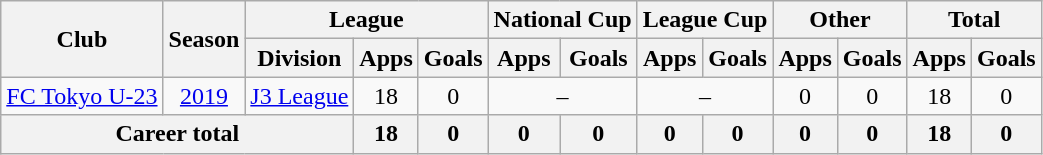<table class="wikitable" style="text-align: center">
<tr>
<th rowspan="2">Club</th>
<th rowspan="2">Season</th>
<th colspan="3">League</th>
<th colspan="2">National Cup</th>
<th colspan="2">League Cup</th>
<th colspan="2">Other</th>
<th colspan="2">Total</th>
</tr>
<tr>
<th>Division</th>
<th>Apps</th>
<th>Goals</th>
<th>Apps</th>
<th>Goals</th>
<th>Apps</th>
<th>Goals</th>
<th>Apps</th>
<th>Goals</th>
<th>Apps</th>
<th>Goals</th>
</tr>
<tr>
<td><a href='#'>FC Tokyo U-23</a></td>
<td><a href='#'>2019</a></td>
<td><a href='#'>J3 League</a></td>
<td>18</td>
<td>0</td>
<td colspan="2">–</td>
<td colspan="2">–</td>
<td>0</td>
<td>0</td>
<td>18</td>
<td>0</td>
</tr>
<tr>
<th colspan=3>Career total</th>
<th>18</th>
<th>0</th>
<th>0</th>
<th>0</th>
<th>0</th>
<th>0</th>
<th>0</th>
<th>0</th>
<th>18</th>
<th>0</th>
</tr>
</table>
